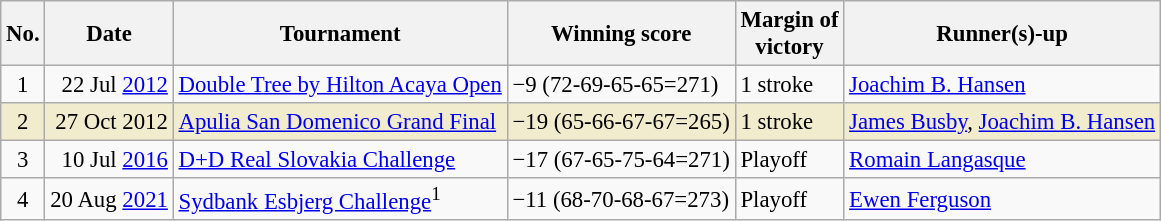<table class="wikitable" style="font-size:95%;">
<tr>
<th>No.</th>
<th>Date</th>
<th>Tournament</th>
<th>Winning score</th>
<th>Margin of<br>victory</th>
<th>Runner(s)-up</th>
</tr>
<tr>
<td align=center>1</td>
<td align=right>22 Jul <a href='#'>2012</a></td>
<td><a href='#'>Double Tree by Hilton Acaya Open</a></td>
<td>−9 (72-69-65-65=271)</td>
<td>1 stroke</td>
<td> <a href='#'>Joachim B. Hansen</a></td>
</tr>
<tr style="background:#f2ecce;">
<td align=center>2</td>
<td align=right>27 Oct 2012</td>
<td><a href='#'>Apulia San Domenico Grand Final</a></td>
<td>−19 (65-66-67-67=265)</td>
<td>1 stroke</td>
<td> <a href='#'>James Busby</a>,  <a href='#'>Joachim B. Hansen</a></td>
</tr>
<tr>
<td align=center>3</td>
<td align=right>10 Jul <a href='#'>2016</a></td>
<td><a href='#'>D+D Real Slovakia Challenge</a></td>
<td>−17 (67-65-75-64=271)</td>
<td>Playoff</td>
<td> <a href='#'>Romain Langasque</a></td>
</tr>
<tr>
<td align=center>4</td>
<td align=right>20 Aug <a href='#'>2021</a></td>
<td><a href='#'>Sydbank Esbjerg Challenge</a><sup>1</sup></td>
<td>−11 (68-70-68-67=273)</td>
<td>Playoff</td>
<td> <a href='#'>Ewen Ferguson</a></td>
</tr>
</table>
